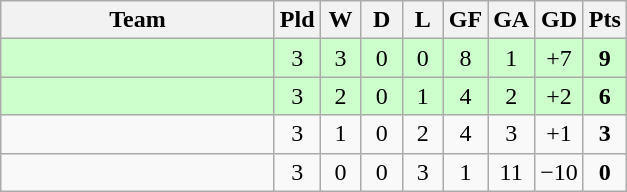<table class="wikitable" style="text-align:center">
<tr>
<th width="175">Team</th>
<th width="20">Pld</th>
<th width="20">W</th>
<th width="20">D</th>
<th width="20">L</th>
<th width="20">GF</th>
<th width="20">GA</th>
<th width="20">GD</th>
<th width="20">Pts</th>
</tr>
<tr bgcolor="#ccffcc">
<td align=left></td>
<td>3</td>
<td>3</td>
<td>0</td>
<td>0</td>
<td>8</td>
<td>1</td>
<td>+7</td>
<td><strong>9</strong></td>
</tr>
<tr bgcolor="#ccffcc">
<td align=left></td>
<td>3</td>
<td>2</td>
<td>0</td>
<td>1</td>
<td>4</td>
<td>2</td>
<td>+2</td>
<td><strong>6</strong></td>
</tr>
<tr>
<td align=left></td>
<td>3</td>
<td>1</td>
<td>0</td>
<td>2</td>
<td>4</td>
<td>3</td>
<td>+1</td>
<td><strong>3</strong></td>
</tr>
<tr>
<td align=left></td>
<td>3</td>
<td>0</td>
<td>0</td>
<td>3</td>
<td>1</td>
<td>11</td>
<td>−10</td>
<td><strong>0</strong></td>
</tr>
</table>
